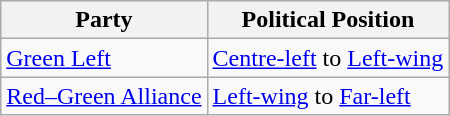<table class="wikitable mw-collapsible mw-collapsed">
<tr>
<th>Party</th>
<th>Political Position</th>
</tr>
<tr>
<td><a href='#'>Green Left</a></td>
<td><a href='#'>Centre-left</a> to <a href='#'>Left-wing</a></td>
</tr>
<tr>
<td><a href='#'>Red–Green Alliance</a></td>
<td><a href='#'>Left-wing</a> to <a href='#'>Far-left</a></td>
</tr>
</table>
